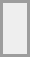<table align="center" border="0" cellpadding="4" cellspacing="4" style="border: 2px solid #9d9d9d;background-color:#eeeeee" valign="midlle">
<tr>
<td><br><div></div></td>
</tr>
</table>
